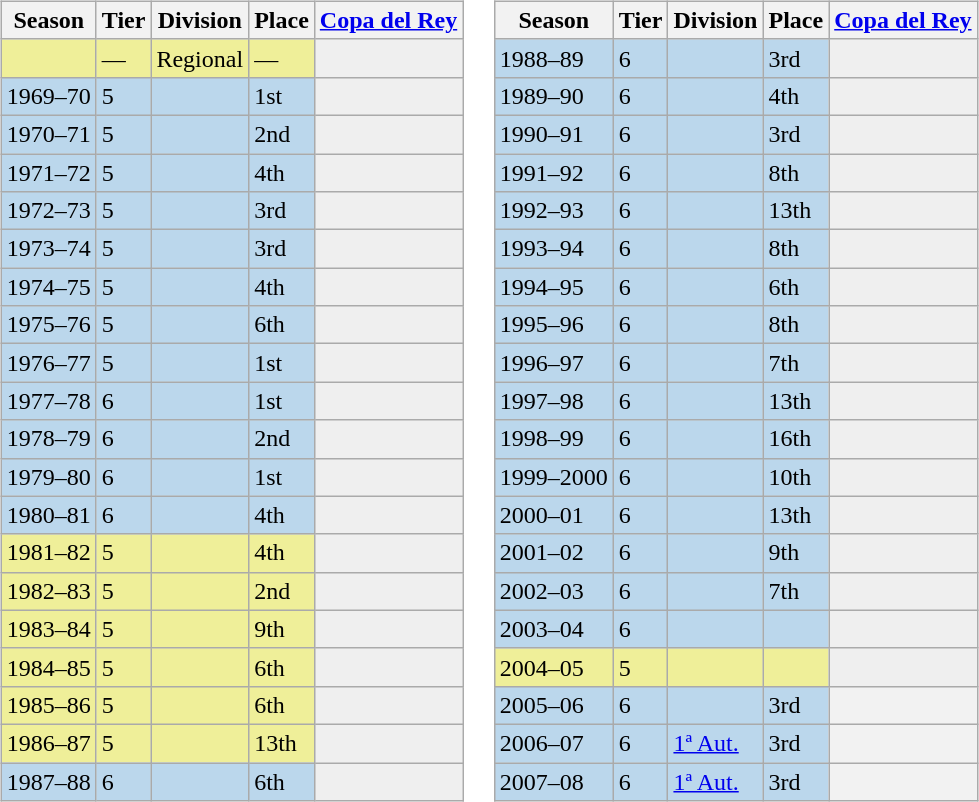<table>
<tr>
<td valign="top" width=0%><br><table class="wikitable">
<tr style="background:#f0f6fa;">
<th>Season</th>
<th>Tier</th>
<th>Division</th>
<th>Place</th>
<th><a href='#'>Copa del Rey</a></th>
</tr>
<tr>
<td style="background:#EFEF99;"></td>
<td style="background:#EFEF99;">—</td>
<td style="background:#EFEF99;">Regional</td>
<td style="background:#EFEF99;">—</td>
<th style="background:#efefef;"></th>
</tr>
<tr>
<td style="background:#BBD7EC;">1969–70</td>
<td style="background:#BBD7EC;">5</td>
<td style="background:#BBD7EC;"></td>
<td style="background:#BBD7EC;">1st</td>
<th style="background:#efefef;"></th>
</tr>
<tr>
<td style="background:#BBD7EC;">1970–71</td>
<td style="background:#BBD7EC;">5</td>
<td style="background:#BBD7EC;"></td>
<td style="background:#BBD7EC;">2nd</td>
<th style="background:#efefef;"></th>
</tr>
<tr>
<td style="background:#BBD7EC;">1971–72</td>
<td style="background:#BBD7EC;">5</td>
<td style="background:#BBD7EC;"></td>
<td style="background:#BBD7EC;">4th</td>
<th style="background:#efefef;"></th>
</tr>
<tr>
<td style="background:#BBD7EC;">1972–73</td>
<td style="background:#BBD7EC;">5</td>
<td style="background:#BBD7EC;"></td>
<td style="background:#BBD7EC;">3rd</td>
<th style="background:#efefef;"></th>
</tr>
<tr>
<td style="background:#BBD7EC;">1973–74</td>
<td style="background:#BBD7EC;">5</td>
<td style="background:#BBD7EC;"></td>
<td style="background:#BBD7EC;">3rd</td>
<th style="background:#efefef;"></th>
</tr>
<tr>
<td style="background:#BBD7EC;">1974–75</td>
<td style="background:#BBD7EC;">5</td>
<td style="background:#BBD7EC;"></td>
<td style="background:#BBD7EC;">4th</td>
<th style="background:#efefef;"></th>
</tr>
<tr>
<td style="background:#BBD7EC;">1975–76</td>
<td style="background:#BBD7EC;">5</td>
<td style="background:#BBD7EC;"></td>
<td style="background:#BBD7EC;">6th</td>
<th style="background:#efefef;"></th>
</tr>
<tr>
<td style="background:#BBD7EC;">1976–77</td>
<td style="background:#BBD7EC;">5</td>
<td style="background:#BBD7EC;"></td>
<td style="background:#BBD7EC;">1st</td>
<th style="background:#efefef;"></th>
</tr>
<tr>
<td style="background:#BBD7EC;">1977–78</td>
<td style="background:#BBD7EC;">6</td>
<td style="background:#BBD7EC;"></td>
<td style="background:#BBD7EC;">1st</td>
<th style="background:#efefef;"></th>
</tr>
<tr>
<td style="background:#BBD7EC;">1978–79</td>
<td style="background:#BBD7EC;">6</td>
<td style="background:#BBD7EC;"></td>
<td style="background:#BBD7EC;">2nd</td>
<th style="background:#efefef;"></th>
</tr>
<tr>
<td style="background:#BBD7EC;">1979–80</td>
<td style="background:#BBD7EC;">6</td>
<td style="background:#BBD7EC;"></td>
<td style="background:#BBD7EC;">1st</td>
<th style="background:#efefef;"></th>
</tr>
<tr>
<td style="background:#BBD7EC;">1980–81</td>
<td style="background:#BBD7EC;">6</td>
<td style="background:#BBD7EC;"></td>
<td style="background:#BBD7EC;">4th</td>
<th style="background:#efefef;"></th>
</tr>
<tr>
<td style="background:#EFEF99;">1981–82</td>
<td style="background:#EFEF99;">5</td>
<td style="background:#EFEF99;"></td>
<td style="background:#EFEF99;">4th</td>
<th style="background:#efefef;"></th>
</tr>
<tr>
<td style="background:#EFEF99;">1982–83</td>
<td style="background:#EFEF99;">5</td>
<td style="background:#EFEF99;"></td>
<td style="background:#EFEF99;">2nd</td>
<th style="background:#efefef;"></th>
</tr>
<tr>
<td style="background:#EFEF99;">1983–84</td>
<td style="background:#EFEF99;">5</td>
<td style="background:#EFEF99;"></td>
<td style="background:#EFEF99;">9th</td>
<th style="background:#efefef;"></th>
</tr>
<tr>
<td style="background:#EFEF99;">1984–85</td>
<td style="background:#EFEF99;">5</td>
<td style="background:#EFEF99;"></td>
<td style="background:#EFEF99;">6th</td>
<th style="background:#efefef;"></th>
</tr>
<tr>
<td style="background:#EFEF99;">1985–86</td>
<td style="background:#EFEF99;">5</td>
<td style="background:#EFEF99;"></td>
<td style="background:#EFEF99;">6th</td>
<th style="background:#efefef;"></th>
</tr>
<tr>
<td style="background:#EFEF99;">1986–87</td>
<td style="background:#EFEF99;">5</td>
<td style="background:#EFEF99;"></td>
<td style="background:#EFEF99;">13th</td>
<th style="background:#efefef;"></th>
</tr>
<tr>
<td style="background:#BBD7EC;">1987–88</td>
<td style="background:#BBD7EC;">6</td>
<td style="background:#BBD7EC;"></td>
<td style="background:#BBD7EC;">6th</td>
<th style="background:#efefef;"></th>
</tr>
</table>
</td>
<td valign="top" width=0%><br><table class="wikitable">
<tr style="background:#f0f6fa;">
<th>Season</th>
<th>Tier</th>
<th>Division</th>
<th>Place</th>
<th><a href='#'>Copa del Rey</a></th>
</tr>
<tr>
<td style="background:#BBD7EC;">1988–89</td>
<td style="background:#BBD7EC;">6</td>
<td style="background:#BBD7EC;"></td>
<td style="background:#BBD7EC;">3rd</td>
<th style="background:#efefef;"></th>
</tr>
<tr>
<td style="background:#BBD7EC;">1989–90</td>
<td style="background:#BBD7EC;">6</td>
<td style="background:#BBD7EC;"></td>
<td style="background:#BBD7EC;">4th</td>
<th style="background:#efefef;"></th>
</tr>
<tr>
<td style="background:#BBD7EC;">1990–91</td>
<td style="background:#BBD7EC;">6</td>
<td style="background:#BBD7EC;"></td>
<td style="background:#BBD7EC;">3rd</td>
<th style="background:#efefef;"></th>
</tr>
<tr>
<td style="background:#BBD7EC;">1991–92</td>
<td style="background:#BBD7EC;">6</td>
<td style="background:#BBD7EC;"></td>
<td style="background:#BBD7EC;">8th</td>
<th style="background:#efefef;"></th>
</tr>
<tr>
<td style="background:#BBD7EC;">1992–93</td>
<td style="background:#BBD7EC;">6</td>
<td style="background:#BBD7EC;"></td>
<td style="background:#BBD7EC;">13th</td>
<th style="background:#efefef;"></th>
</tr>
<tr>
<td style="background:#BBD7EC;">1993–94</td>
<td style="background:#BBD7EC;">6</td>
<td style="background:#BBD7EC;"></td>
<td style="background:#BBD7EC;">8th</td>
<th style="background:#efefef;"></th>
</tr>
<tr>
<td style="background:#BBD7EC;">1994–95</td>
<td style="background:#BBD7EC;">6</td>
<td style="background:#BBD7EC;"></td>
<td style="background:#BBD7EC;">6th</td>
<th style="background:#efefef;"></th>
</tr>
<tr>
<td style="background:#BBD7EC;">1995–96</td>
<td style="background:#BBD7EC;">6</td>
<td style="background:#BBD7EC;"></td>
<td style="background:#BBD7EC;">8th</td>
<th style="background:#efefef;"></th>
</tr>
<tr>
<td style="background:#BBD7EC;">1996–97</td>
<td style="background:#BBD7EC;">6</td>
<td style="background:#BBD7EC;"></td>
<td style="background:#BBD7EC;">7th</td>
<th style="background:#efefef;"></th>
</tr>
<tr>
<td style="background:#BBD7EC;">1997–98</td>
<td style="background:#BBD7EC;">6</td>
<td style="background:#BBD7EC;"></td>
<td style="background:#BBD7EC;">13th</td>
<th style="background:#efefef;"></th>
</tr>
<tr>
<td style="background:#BBD7EC;">1998–99</td>
<td style="background:#BBD7EC;">6</td>
<td style="background:#BBD7EC;"></td>
<td style="background:#BBD7EC;">16th</td>
<th style="background:#efefef;"></th>
</tr>
<tr>
<td style="background:#BBD7EC;">1999–2000</td>
<td style="background:#BBD7EC;">6</td>
<td style="background:#BBD7EC;"></td>
<td style="background:#BBD7EC;">10th</td>
<th style="background:#efefef;"></th>
</tr>
<tr>
<td style="background:#BBD7EC;">2000–01</td>
<td style="background:#BBD7EC;">6</td>
<td style="background:#BBD7EC;"></td>
<td style="background:#BBD7EC;">13th</td>
<td style="background:#efefef;"></td>
</tr>
<tr>
<td style="background:#BBD7EC;">2001–02</td>
<td style="background:#BBD7EC;">6</td>
<td style="background:#BBD7EC;"></td>
<td style="background:#BBD7EC;">9th</td>
<td style="background:#efefef;"></td>
</tr>
<tr>
<td style="background:#BBD7EC;">2002–03</td>
<td style="background:#BBD7EC;">6</td>
<td style="background:#BBD7EC;"></td>
<td style="background:#BBD7EC;">7th</td>
<td style="background:#efefef;"></td>
</tr>
<tr>
<td style="background:#BBD7EC;">2003–04</td>
<td style="background:#BBD7EC;">6</td>
<td style="background:#BBD7EC;"></td>
<td style="background:#BBD7EC;"></td>
<td style="background:#efefef;"></td>
</tr>
<tr>
<td style="background:#EFEF99;">2004–05</td>
<td style="background:#EFEF99;">5</td>
<td style="background:#EFEF99;"></td>
<td style="background:#EFEF99;"></td>
<td style="background:#efefef;"></td>
</tr>
<tr>
<td style="background:#BBD7EC;">2005–06</td>
<td style="background:#BBD7EC;">6</td>
<td style="background:#BBD7EC;"></td>
<td style="background:#BBD7EC;">3rd</td>
<th></th>
</tr>
<tr>
<td style="background:#BBD7EC;">2006–07</td>
<td style="background:#BBD7EC;">6</td>
<td style="background:#BBD7EC;"><a href='#'>1ª Aut.</a></td>
<td style="background:#BBD7EC;">3rd</td>
<th></th>
</tr>
<tr>
<td style="background:#BBD7EC;">2007–08</td>
<td style="background:#BBD7EC;">6</td>
<td style="background:#BBD7EC;"><a href='#'>1ª Aut.</a></td>
<td style="background:#BBD7EC;">3rd</td>
<th></th>
</tr>
</table>
</td>
</tr>
</table>
